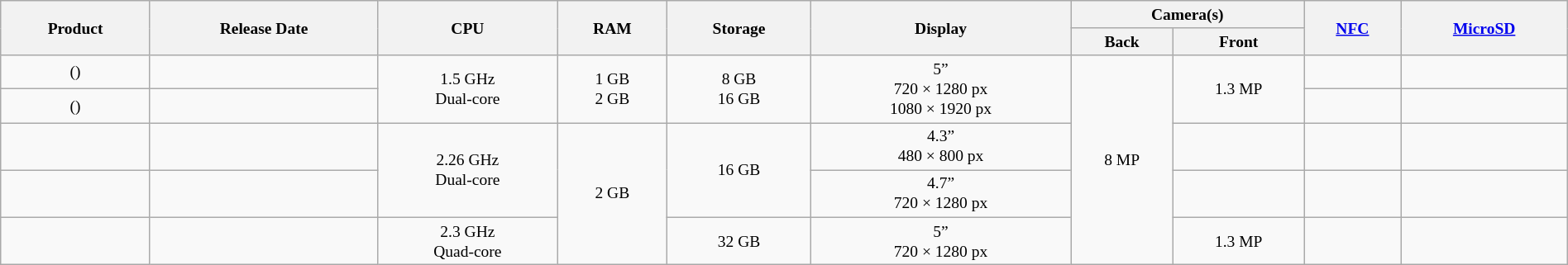<table class="wikitable sortable" style="font-size: small; text-align: center; width: 100%;">
<tr>
<th rowspan="2">Product</th>
<th rowspan="2">Release Date</th>
<th rowspan="2">CPU</th>
<th rowspan="2">RAM</th>
<th rowspan="2">Storage</th>
<th rowspan="2">Display</th>
<th colspan="2">Camera(s)</th>
<th rowspan="2"><a href='#'>NFC</a></th>
<th rowspan="2"><a href='#'>MicroSD</a></th>
</tr>
<tr>
<th>Back</th>
<th>Front</th>
</tr>
<tr>
<td> ()</td>
<td></td>
<td rowspan="2">1.5 GHz<br>Dual-core</td>
<td rowspan="2">1 GB<br>2 GB</td>
<td rowspan="2">8 GB<br>16 GB</td>
<td rowspan="2">5”<br>720 × 1280 px<br>1080 × 1920 px</td>
<td rowspan="5">8 MP</td>
<td rowspan="2">1.3 MP</td>
<td></td>
<td></td>
</tr>
<tr>
<td> ()</td>
<td></td>
<td></td>
<td></td>
</tr>
<tr>
<td></td>
<td></td>
<td rowspan="2">2.26 GHz<br>Dual-core</td>
<td rowspan="3">2 GB</td>
<td rowspan="2">16 GB</td>
<td>4.3”<br>480 × 800 px</td>
<td></td>
<td></td>
<td></td>
</tr>
<tr>
<td></td>
<td></td>
<td>4.7”<br>720 × 1280 px</td>
<td></td>
<td></td>
<td></td>
</tr>
<tr>
<td></td>
<td></td>
<td>2.3 GHz<br>Quad-core</td>
<td>32 GB</td>
<td>5”<br>720 × 1280 px</td>
<td>1.3 MP</td>
<td></td>
<td></td>
</tr>
</table>
